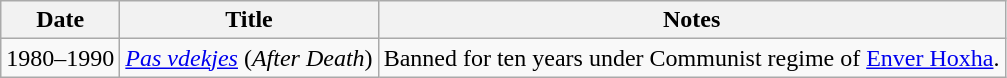<table class="wikitable sortable">
<tr>
<th>Date</th>
<th>Title</th>
<th>Notes</th>
</tr>
<tr>
<td>1980–1990</td>
<td><em><a href='#'>Pas vdekjes</a></em> (<em>After Death</em>)</td>
<td>Banned for ten years under Communist regime of <a href='#'>Enver Hoxha</a>.</td>
</tr>
</table>
